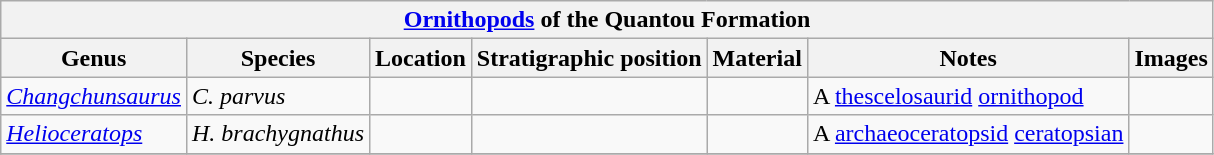<table class="wikitable" align="center">
<tr>
<th colspan="7" align="center"><a href='#'>Ornithopods</a> of the Quantou Formation</th>
</tr>
<tr>
<th>Genus</th>
<th>Species</th>
<th>Location</th>
<th>Stratigraphic position</th>
<th>Material</th>
<th>Notes</th>
<th>Images</th>
</tr>
<tr>
<td><em><a href='#'>Changchunsaurus</a></em></td>
<td><em>C. parvus</em></td>
<td></td>
<td></td>
<td></td>
<td>A <a href='#'>thescelosaurid</a> <a href='#'>ornithopod</a></td>
<td></td>
</tr>
<tr>
<td><em><a href='#'>Helioceratops</a></em></td>
<td><em>H. brachygnathus</em></td>
<td></td>
<td></td>
<td></td>
<td>A <a href='#'>archaeoceratopsid</a> <a href='#'>ceratopsian</a></td>
<td></td>
</tr>
<tr>
</tr>
</table>
